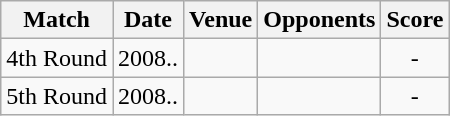<table class="wikitable" style="text-align:center;">
<tr>
<th>Match</th>
<th>Date</th>
<th>Venue</th>
<th>Opponents</th>
<th>Score</th>
</tr>
<tr>
<td>4th Round</td>
<td>2008..</td>
<td><a href='#'></a></td>
<td><a href='#'></a></td>
<td>-</td>
</tr>
<tr>
<td>5th Round</td>
<td>2008..</td>
<td><a href='#'></a></td>
<td><a href='#'></a></td>
<td>-</td>
</tr>
</table>
